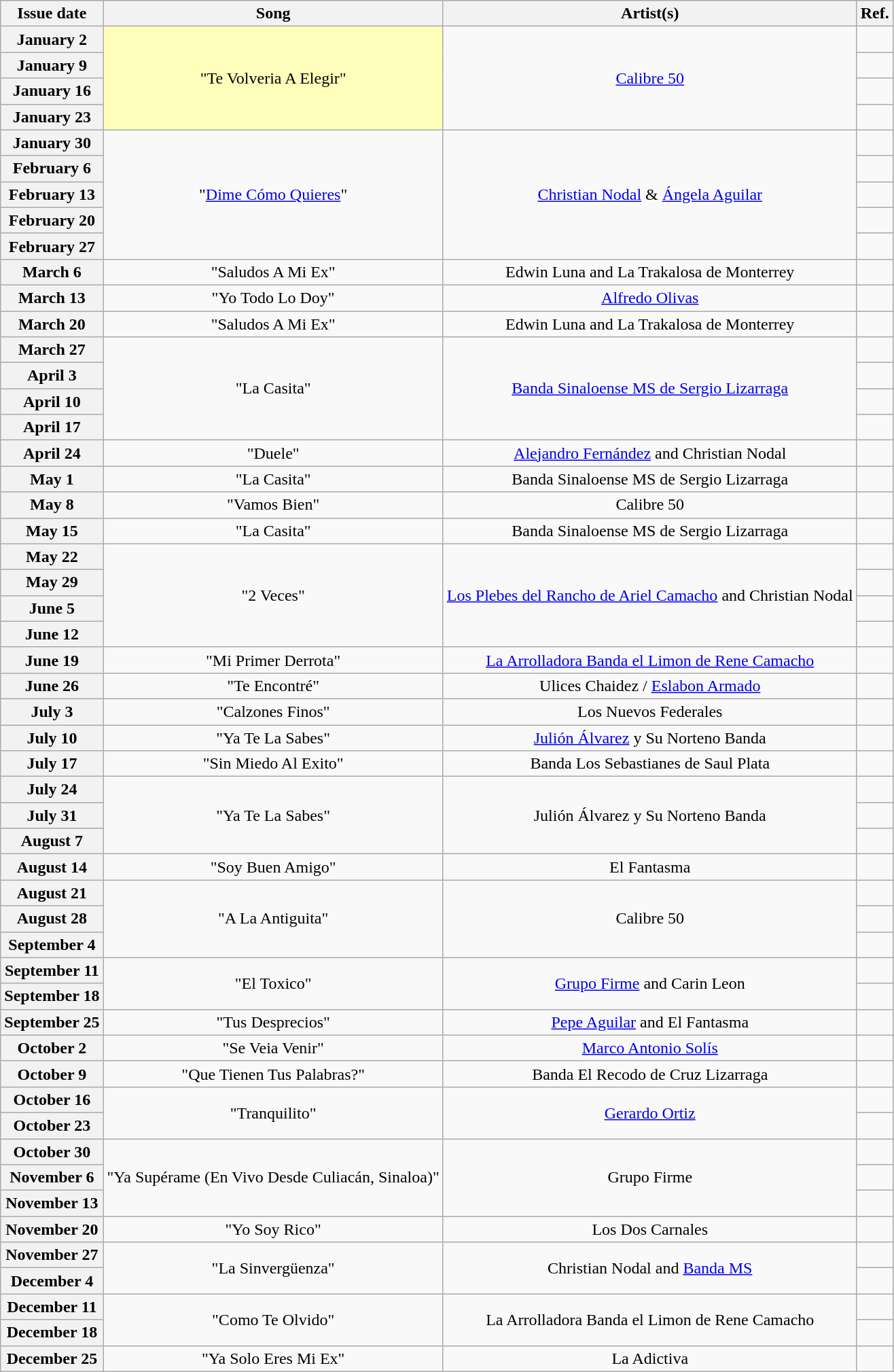<table class="wikitable plainrowheaders" style="text-align: center;">
<tr>
<th>Issue date</th>
<th>Song</th>
<th>Artist(s)</th>
<th>Ref.</th>
</tr>
<tr>
<th scope="row">January 2</th>
<td bgcolor=FFFFBB rowspan="4">"Te Volveria A Elegir" </td>
<td rowspan="4"><a href='#'>Calibre 50</a></td>
<td></td>
</tr>
<tr>
<th scope="row">January 9</th>
<td></td>
</tr>
<tr>
<th scope="row">January 16</th>
<td></td>
</tr>
<tr>
<th scope="row">January 23</th>
<td></td>
</tr>
<tr>
<th scope="row">January 30</th>
<td rowspan="5">"<a href='#'>Dime Cómo Quieres</a>"</td>
<td rowspan="5"><a href='#'>Christian Nodal</a> & <a href='#'>Ángela Aguilar</a></td>
<td></td>
</tr>
<tr>
<th scope="row">February 6</th>
<td></td>
</tr>
<tr>
<th scope="row">February 13</th>
<td></td>
</tr>
<tr>
<th scope="row">February 20</th>
<td></td>
</tr>
<tr>
<th scope="row">February 27</th>
<td></td>
</tr>
<tr>
<th scope="row">March 6</th>
<td>"Saludos A Mi Ex"</td>
<td>Edwin Luna and La Trakalosa de Monterrey</td>
<td></td>
</tr>
<tr>
<th scope="row">March 13</th>
<td>"Yo Todo Lo Doy"</td>
<td><a href='#'>Alfredo Olivas</a></td>
<td></td>
</tr>
<tr>
<th scope="row">March 20</th>
<td>"Saludos A Mi Ex"</td>
<td>Edwin Luna and La Trakalosa de Monterrey</td>
<td></td>
</tr>
<tr>
<th scope="row">March 27</th>
<td rowspan="4">"La Casita"</td>
<td rowspan="4"><a href='#'>Banda Sinaloense MS de Sergio Lizarraga</a></td>
<td></td>
</tr>
<tr>
<th scope="row">April 3</th>
<td></td>
</tr>
<tr>
<th scope="row">April 10</th>
<td></td>
</tr>
<tr>
<th scope="row">April 17</th>
<td></td>
</tr>
<tr>
<th scope="row">April 24</th>
<td>"Duele"</td>
<td><a href='#'>Alejandro Fernández</a> and Christian Nodal</td>
<td></td>
</tr>
<tr>
<th scope="row">May 1</th>
<td>"La Casita"</td>
<td>Banda Sinaloense MS de Sergio Lizarraga</td>
<td></td>
</tr>
<tr>
<th scope="row">May 8</th>
<td>"Vamos Bien"</td>
<td>Calibre 50</td>
<td></td>
</tr>
<tr>
<th scope="row">May 15</th>
<td>"La Casita"</td>
<td>Banda Sinaloense MS de Sergio Lizarraga</td>
<td></td>
</tr>
<tr>
<th scope="row">May 22</th>
<td rowspan=4>"2 Veces"</td>
<td rowspan=4><a href='#'>Los Plebes del Rancho de Ariel Camacho</a> and Christian Nodal</td>
<td></td>
</tr>
<tr>
<th scope="row">May 29</th>
<td></td>
</tr>
<tr>
<th scope="row">June 5</th>
<td></td>
</tr>
<tr>
<th scope="row">June 12</th>
<td></td>
</tr>
<tr>
<th scope="row">June 19</th>
<td>"Mi Primer Derrota"</td>
<td><a href='#'>La Arrolladora Banda el Limon de Rene Camacho</a></td>
<td></td>
</tr>
<tr>
<th scope="row">June 26</th>
<td>"Te Encontré"</td>
<td>Ulices Chaidez / <a href='#'>Eslabon Armado</a></td>
<td></td>
</tr>
<tr>
<th scope="row">July 3</th>
<td>"Calzones Finos"</td>
<td>Los Nuevos Federales</td>
<td></td>
</tr>
<tr>
<th scope="row">July 10</th>
<td>"Ya Te La Sabes"</td>
<td><a href='#'>Julión Álvarez</a> y Su Norteno Banda</td>
<td></td>
</tr>
<tr>
<th scope="row">July 17</th>
<td>"Sin Miedo Al Exito"</td>
<td>Banda Los Sebastianes de Saul Plata</td>
<td></td>
</tr>
<tr>
<th scope="row">July 24</th>
<td rowspan=3>"Ya Te La Sabes"</td>
<td rowspan=3>Julión Álvarez y Su Norteno Banda</td>
<td></td>
</tr>
<tr>
<th scope="row">July 31</th>
<td></td>
</tr>
<tr>
<th scope="row">August 7</th>
<td></td>
</tr>
<tr>
<th scope="row">August 14</th>
<td>"Soy Buen Amigo"</td>
<td>El Fantasma</td>
<td></td>
</tr>
<tr>
<th scope="row">August 21</th>
<td rowspan=3>"A La Antiguita"</td>
<td rowspan=3>Calibre 50</td>
<td></td>
</tr>
<tr>
<th scope="row">August 28</th>
<td></td>
</tr>
<tr>
<th scope="row">September 4</th>
<td></td>
</tr>
<tr>
<th scope="row">September 11</th>
<td rowspan=2>"El Toxico"</td>
<td rowspan=2><a href='#'>Grupo Firme</a> and Carin Leon</td>
<td></td>
</tr>
<tr>
<th scope="row">September 18</th>
<td></td>
</tr>
<tr>
<th scope="row">September 25</th>
<td>"Tus Desprecios"</td>
<td><a href='#'>Pepe Aguilar</a> and El Fantasma</td>
<td></td>
</tr>
<tr>
<th scope="row">October 2</th>
<td>"Se Veia Venir"</td>
<td><a href='#'>Marco Antonio Solís</a></td>
<td></td>
</tr>
<tr>
<th scope="row">October 9</th>
<td>"Que Tienen Tus Palabras?"</td>
<td>Banda El Recodo de Cruz Lizarraga</td>
<td></td>
</tr>
<tr>
<th scope="row">October 16</th>
<td rowspan=2>"Tranquilito"</td>
<td rowspan=2><a href='#'>Gerardo Ortiz</a></td>
<td></td>
</tr>
<tr>
<th scope="row">October 23</th>
<td></td>
</tr>
<tr>
<th scope="row">October 30</th>
<td rowspan=3>"Ya Supérame (En Vivo Desde Culiacán, Sinaloa)"</td>
<td rowspan=3>Grupo Firme</td>
<td></td>
</tr>
<tr>
<th scope="row">November 6</th>
<td></td>
</tr>
<tr>
<th scope="row">November 13</th>
<td></td>
</tr>
<tr>
<th scope="row">November 20</th>
<td>"Yo Soy Rico"</td>
<td>Los Dos Carnales</td>
<td></td>
</tr>
<tr>
<th scope="row">November 27</th>
<td rowspan=2>"La Sinvergüenza"</td>
<td rowspan=2>Christian Nodal and <a href='#'>Banda MS</a></td>
<td></td>
</tr>
<tr>
<th scope="row">December 4</th>
<td></td>
</tr>
<tr>
<th scope="row">December 11</th>
<td rowspan=2>"Como Te Olvido"</td>
<td rowspan=2>La Arrolladora Banda el Limon de Rene Camacho</td>
<td></td>
</tr>
<tr>
<th scope="row">December 18</th>
<td></td>
</tr>
<tr>
<th scope="row">December 25</th>
<td>"Ya Solo Eres Mi Ex"</td>
<td>La Adictiva</td>
<td></td>
</tr>
</table>
